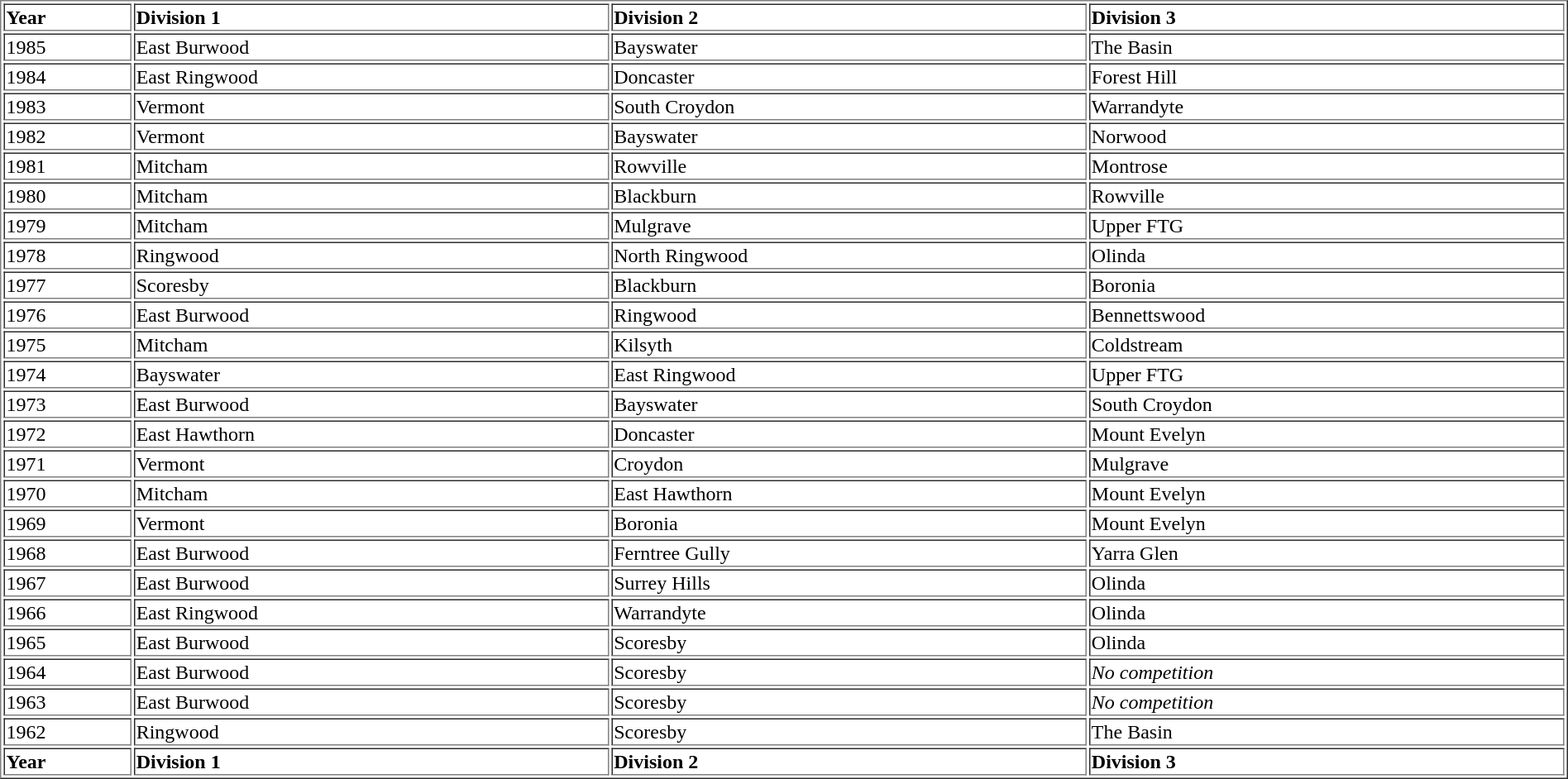<table width="100%" border="1">
<tr>
<td width="40"><strong>Year</strong></td>
<td width="160"><strong>Division 1</strong></td>
<td width="160"><strong>Division 2</strong></td>
<td width="160"><strong>Division 3</strong></td>
</tr>
<tr>
<td>1985</td>
<td>East Burwood</td>
<td>Bayswater</td>
<td>The Basin</td>
</tr>
<tr>
<td>1984</td>
<td>East Ringwood</td>
<td>Doncaster</td>
<td>Forest Hill</td>
</tr>
<tr>
<td>1983</td>
<td>Vermont</td>
<td>South Croydon</td>
<td>Warrandyte</td>
</tr>
<tr>
<td>1982</td>
<td>Vermont</td>
<td>Bayswater</td>
<td>Norwood</td>
</tr>
<tr>
<td>1981</td>
<td>Mitcham</td>
<td>Rowville</td>
<td>Montrose</td>
</tr>
<tr>
<td>1980</td>
<td>Mitcham</td>
<td>Blackburn</td>
<td>Rowville</td>
</tr>
<tr>
<td>1979</td>
<td>Mitcham</td>
<td>Mulgrave</td>
<td>Upper FTG</td>
</tr>
<tr>
<td>1978</td>
<td>Ringwood</td>
<td>North Ringwood</td>
<td>Olinda</td>
</tr>
<tr>
<td>1977</td>
<td>Scoresby</td>
<td>Blackburn</td>
<td>Boronia</td>
</tr>
<tr>
<td>1976</td>
<td>East Burwood</td>
<td>Ringwood</td>
<td>Bennettswood</td>
</tr>
<tr>
<td>1975</td>
<td>Mitcham</td>
<td>Kilsyth</td>
<td>Coldstream</td>
</tr>
<tr>
<td>1974</td>
<td>Bayswater</td>
<td>East Ringwood</td>
<td>Upper FTG</td>
</tr>
<tr>
<td>1973</td>
<td>East Burwood</td>
<td>Bayswater</td>
<td>South Croydon</td>
</tr>
<tr>
<td>1972</td>
<td>East Hawthorn</td>
<td>Doncaster</td>
<td>Mount Evelyn</td>
</tr>
<tr>
<td>1971</td>
<td>Vermont</td>
<td>Croydon</td>
<td>Mulgrave</td>
</tr>
<tr>
<td>1970</td>
<td>Mitcham</td>
<td>East Hawthorn</td>
<td>Mount Evelyn</td>
</tr>
<tr>
<td>1969</td>
<td>Vermont</td>
<td>Boronia</td>
<td>Mount Evelyn</td>
</tr>
<tr>
<td>1968</td>
<td>East Burwood</td>
<td>Ferntree Gully</td>
<td>Yarra Glen</td>
</tr>
<tr>
<td>1967</td>
<td>East Burwood</td>
<td>Surrey Hills</td>
<td>Olinda</td>
</tr>
<tr>
<td>1966</td>
<td>East Ringwood</td>
<td>Warrandyte</td>
<td>Olinda</td>
</tr>
<tr>
<td>1965</td>
<td>East Burwood</td>
<td>Scoresby</td>
<td>Olinda</td>
</tr>
<tr>
<td>1964</td>
<td>East Burwood</td>
<td>Scoresby</td>
<td><em>No competition</em></td>
</tr>
<tr>
<td>1963</td>
<td>East Burwood</td>
<td>Scoresby</td>
<td><em>No competition</em></td>
</tr>
<tr>
<td>1962</td>
<td>Ringwood</td>
<td>Scoresby</td>
<td>The Basin</td>
</tr>
<tr>
<td><strong>Year</strong></td>
<td><strong>Division 1</strong></td>
<td><strong>Division 2</strong></td>
<td><strong>Division 3</strong></td>
</tr>
</table>
